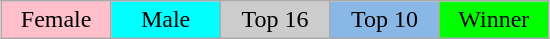<table class="wikitable" style="margin:1em auto; text-align:center;">
<tr>
<td style="background:pink;" width="15%">Female</td>
<td style="background:cyan;" width="15%">Male</td>
<td style="background:#CCCCCC;" width="15%">Top 16</td>
<td style="background:#8AB8E6;" width="15%">Top 10</td>
<td style="background:lime;" width="15%">Winner</td>
</tr>
</table>
